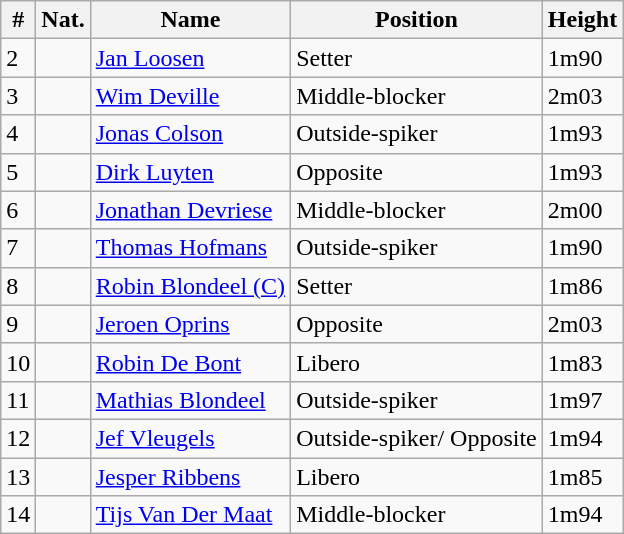<table class="wikitable">
<tr>
<th>#</th>
<th>Nat.</th>
<th>Name</th>
<th>Position</th>
<th>Height</th>
</tr>
<tr>
<td>2</td>
<td></td>
<td><a href='#'>Jan Loosen</a></td>
<td>Setter</td>
<td>1m90</td>
</tr>
<tr>
<td>3</td>
<td></td>
<td><a href='#'>Wim Deville</a></td>
<td>Middle-blocker</td>
<td>2m03</td>
</tr>
<tr>
<td>4</td>
<td></td>
<td><a href='#'>Jonas Colson</a></td>
<td>Outside-spiker</td>
<td>1m93</td>
</tr>
<tr>
<td>5</td>
<td></td>
<td><a href='#'>Dirk Luyten</a></td>
<td>Opposite</td>
<td>1m93</td>
</tr>
<tr>
<td>6</td>
<td></td>
<td><a href='#'>Jonathan Devriese</a></td>
<td>Middle-blocker</td>
<td>2m00</td>
</tr>
<tr>
<td>7</td>
<td></td>
<td><a href='#'>Thomas Hofmans</a></td>
<td>Outside-spiker</td>
<td>1m90</td>
</tr>
<tr>
<td>8</td>
<td></td>
<td><a href='#'>Robin Blondeel (C)</a></td>
<td>Setter</td>
<td>1m86</td>
</tr>
<tr>
<td>9</td>
<td></td>
<td><a href='#'>Jeroen Oprins</a></td>
<td>Opposite</td>
<td>2m03</td>
</tr>
<tr>
<td>10</td>
<td></td>
<td><a href='#'>Robin De Bont</a></td>
<td>Libero</td>
<td>1m83</td>
</tr>
<tr>
<td>11</td>
<td></td>
<td><a href='#'>Mathias Blondeel</a></td>
<td>Outside-spiker</td>
<td>1m97</td>
</tr>
<tr>
<td>12</td>
<td></td>
<td><a href='#'>Jef Vleugels</a></td>
<td>Outside-spiker/ Opposite</td>
<td>1m94</td>
</tr>
<tr>
<td>13</td>
<td></td>
<td><a href='#'>Jesper Ribbens</a></td>
<td>Libero</td>
<td>1m85</td>
</tr>
<tr>
<td>14</td>
<td></td>
<td><a href='#'>Tijs Van Der Maat</a></td>
<td>Middle-blocker</td>
<td>1m94</td>
</tr>
</table>
